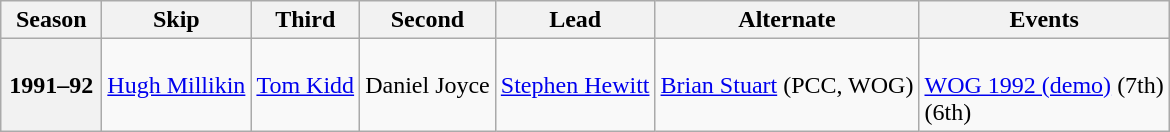<table class="wikitable">
<tr>
<th scope="col" width=60>Season</th>
<th scope="col">Skip</th>
<th scope="col">Third</th>
<th scope="col">Second</th>
<th scope="col">Lead</th>
<th scope="col">Alternate</th>
<th scope="col">Events</th>
</tr>
<tr>
<th scope="row">1991–92</th>
<td><a href='#'>Hugh Millikin</a></td>
<td><a href='#'>Tom Kidd</a></td>
<td>Daniel Joyce</td>
<td><a href='#'>Stephen Hewitt</a></td>
<td><a href='#'>Brian Stuart</a> (PCC, WOG)</td>
<td> <br><a href='#'>WOG 1992 (demo)</a> (7th)<br> (6th)</td>
</tr>
</table>
